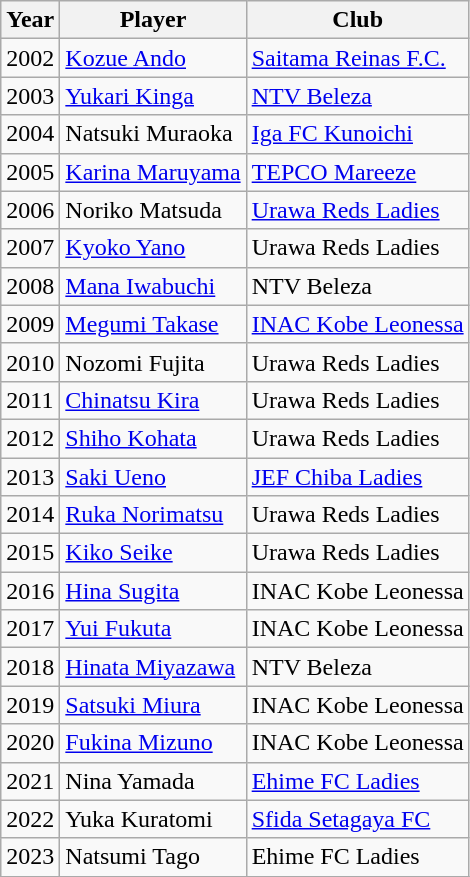<table class="wikitable">
<tr>
<th>Year</th>
<th>Player</th>
<th>Club</th>
</tr>
<tr>
<td>2002</td>
<td><a href='#'>Kozue Ando</a></td>
<td><a href='#'>Saitama Reinas F.C.</a></td>
</tr>
<tr>
<td>2003</td>
<td><a href='#'>Yukari Kinga</a></td>
<td><a href='#'>NTV Beleza</a></td>
</tr>
<tr>
<td>2004</td>
<td>Natsuki Muraoka</td>
<td><a href='#'>Iga FC Kunoichi</a></td>
</tr>
<tr>
<td>2005</td>
<td><a href='#'>Karina Maruyama</a></td>
<td><a href='#'>TEPCO Mareeze</a></td>
</tr>
<tr>
<td>2006</td>
<td>Noriko Matsuda</td>
<td><a href='#'>Urawa Reds Ladies</a></td>
</tr>
<tr>
<td>2007</td>
<td><a href='#'>Kyoko Yano</a></td>
<td>Urawa Reds Ladies</td>
</tr>
<tr>
<td>2008</td>
<td><a href='#'>Mana Iwabuchi</a></td>
<td>NTV Beleza</td>
</tr>
<tr>
<td>2009</td>
<td><a href='#'>Megumi Takase</a></td>
<td><a href='#'>INAC Kobe Leonessa</a></td>
</tr>
<tr>
<td>2010</td>
<td>Nozomi Fujita</td>
<td>Urawa Reds Ladies</td>
</tr>
<tr>
<td>2011</td>
<td><a href='#'>Chinatsu Kira</a></td>
<td>Urawa Reds Ladies</td>
</tr>
<tr>
<td>2012</td>
<td><a href='#'>Shiho Kohata</a></td>
<td>Urawa Reds Ladies</td>
</tr>
<tr>
<td>2013</td>
<td><a href='#'>Saki Ueno</a></td>
<td><a href='#'>JEF Chiba Ladies</a></td>
</tr>
<tr>
<td>2014</td>
<td><a href='#'>Ruka Norimatsu</a></td>
<td>Urawa Reds Ladies</td>
</tr>
<tr>
<td>2015</td>
<td><a href='#'>Kiko Seike</a></td>
<td>Urawa Reds Ladies</td>
</tr>
<tr>
<td>2016</td>
<td><a href='#'>Hina Sugita</a></td>
<td>INAC Kobe Leonessa</td>
</tr>
<tr>
<td>2017</td>
<td><a href='#'>Yui Fukuta</a></td>
<td>INAC Kobe Leonessa</td>
</tr>
<tr>
<td>2018</td>
<td><a href='#'>Hinata Miyazawa</a></td>
<td>NTV Beleza</td>
</tr>
<tr>
<td>2019</td>
<td><a href='#'>Satsuki Miura</a></td>
<td>INAC Kobe Leonessa</td>
</tr>
<tr>
<td>2020</td>
<td><a href='#'>Fukina Mizuno</a></td>
<td>INAC Kobe Leonessa</td>
</tr>
<tr>
<td>2021</td>
<td>Nina Yamada</td>
<td><a href='#'>Ehime FC Ladies</a></td>
</tr>
<tr>
<td>2022</td>
<td>Yuka Kuratomi</td>
<td><a href='#'>Sfida Setagaya FC</a></td>
</tr>
<tr>
<td>2023</td>
<td>Natsumi Tago</td>
<td>Ehime FC Ladies</td>
</tr>
<tr>
</tr>
</table>
